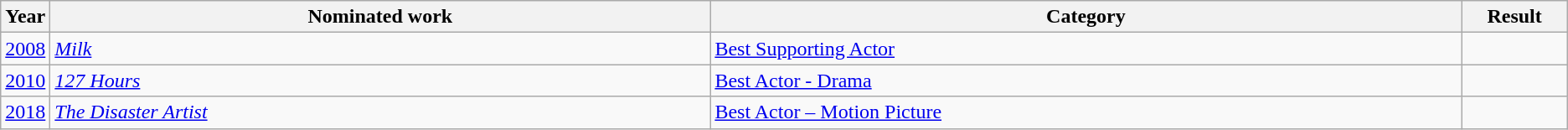<table class="wikitable sortable">
<tr>
<th scope="col" style="width:1em;">Year</th>
<th scope="col" style="width:35em;">Nominated work</th>
<th scope="col" style="width:40em;">Category</th>
<th scope="col" style="width:5em;">Result</th>
</tr>
<tr>
<td><a href='#'>2008</a></td>
<td><em><a href='#'>Milk</a></em></td>
<td><a href='#'>Best Supporting Actor</a></td>
<td></td>
</tr>
<tr>
<td><a href='#'>2010</a></td>
<td><em><a href='#'>127 Hours</a></em></td>
<td><a href='#'>Best Actor - Drama</a></td>
<td></td>
</tr>
<tr>
<td><a href='#'>2018</a></td>
<td><em><a href='#'>The Disaster Artist</a></em></td>
<td><a href='#'>Best Actor – Motion Picture</a></td>
<td></td>
</tr>
</table>
